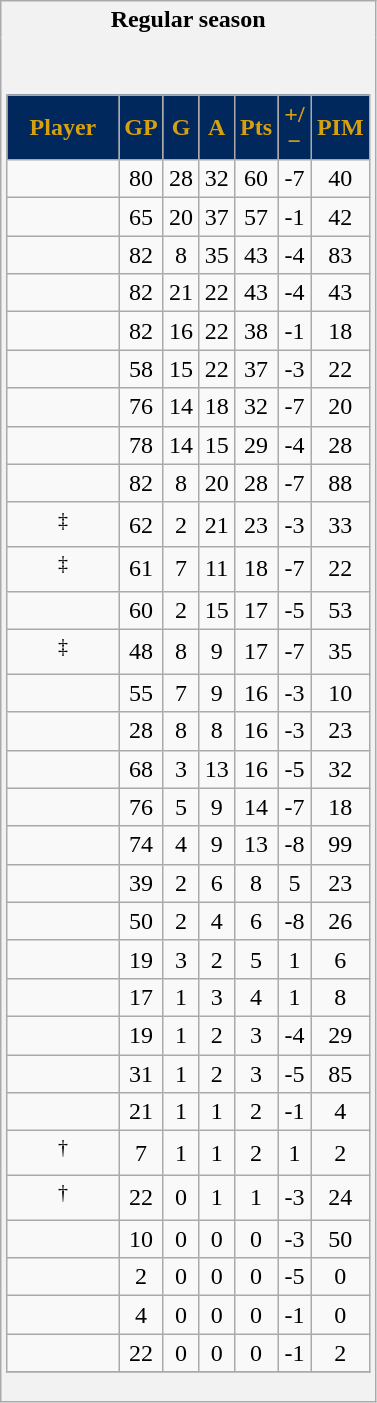<table class="wikitable" style="border: 1px solid #aaa;">
<tr>
<th style="border: 0;">Regular season</th>
</tr>
<tr>
<td style="background: #f2f2f2; border: 0; text-align: center;"><br><table class="wikitable sortable" width="100%">
<tr align=center>
<th style="background:#01285D; color:#D6A10F" width="40%">Player</th>
<th style="background:#01285D; color:#D6A10F" width="10%">GP</th>
<th style="background:#01285D; color:#D6A10F" width="10%">G</th>
<th style="background:#01285D; color:#D6A10F" width="10%">A</th>
<th style="background:#01285D; color:#D6A10F" width="10%">Pts</th>
<th style="background:#01285D; color:#D6A10F" width="10%">+/−</th>
<th style="background:#01285D; color:#D6A10F" width="10%">PIM</th>
</tr>
<tr align=center>
<td></td>
<td>80</td>
<td>28</td>
<td>32</td>
<td>60</td>
<td>-7</td>
<td>40</td>
</tr>
<tr align=center>
<td></td>
<td>65</td>
<td>20</td>
<td>37</td>
<td>57</td>
<td>-1</td>
<td>42</td>
</tr>
<tr align=center>
<td></td>
<td>82</td>
<td>8</td>
<td>35</td>
<td>43</td>
<td>-4</td>
<td>83</td>
</tr>
<tr align=center>
<td></td>
<td>82</td>
<td>21</td>
<td>22</td>
<td>43</td>
<td>-4</td>
<td>43</td>
</tr>
<tr align=center>
<td></td>
<td>82</td>
<td>16</td>
<td>22</td>
<td>38</td>
<td>-1</td>
<td>18</td>
</tr>
<tr align=center>
<td></td>
<td>58</td>
<td>15</td>
<td>22</td>
<td>37</td>
<td>-3</td>
<td>22</td>
</tr>
<tr align=center>
<td></td>
<td>76</td>
<td>14</td>
<td>18</td>
<td>32</td>
<td>-7</td>
<td>20</td>
</tr>
<tr align=center>
<td></td>
<td>78</td>
<td>14</td>
<td>15</td>
<td>29</td>
<td>-4</td>
<td>28</td>
</tr>
<tr align=center>
<td></td>
<td>82</td>
<td>8</td>
<td>20</td>
<td>28</td>
<td>-7</td>
<td>88</td>
</tr>
<tr align=center>
<td><sup>‡</sup></td>
<td>62</td>
<td>2</td>
<td>21</td>
<td>23</td>
<td>-3</td>
<td>33</td>
</tr>
<tr align=center>
<td><sup>‡</sup></td>
<td>61</td>
<td>7</td>
<td>11</td>
<td>18</td>
<td>-7</td>
<td>22</td>
</tr>
<tr align=center>
<td></td>
<td>60</td>
<td>2</td>
<td>15</td>
<td>17</td>
<td>-5</td>
<td>53</td>
</tr>
<tr align=center>
<td><sup>‡</sup></td>
<td>48</td>
<td>8</td>
<td>9</td>
<td>17</td>
<td>-7</td>
<td>35</td>
</tr>
<tr align=center>
<td></td>
<td>55</td>
<td>7</td>
<td>9</td>
<td>16</td>
<td>-3</td>
<td>10</td>
</tr>
<tr align=center>
<td></td>
<td>28</td>
<td>8</td>
<td>8</td>
<td>16</td>
<td>-3</td>
<td>23</td>
</tr>
<tr align=center>
<td></td>
<td>68</td>
<td>3</td>
<td>13</td>
<td>16</td>
<td>-5</td>
<td>32</td>
</tr>
<tr align=center>
<td></td>
<td>76</td>
<td>5</td>
<td>9</td>
<td>14</td>
<td>-7</td>
<td>18</td>
</tr>
<tr align=center>
<td></td>
<td>74</td>
<td>4</td>
<td>9</td>
<td>13</td>
<td>-8</td>
<td>99</td>
</tr>
<tr align=center>
<td></td>
<td>39</td>
<td>2</td>
<td>6</td>
<td>8</td>
<td>5</td>
<td>23</td>
</tr>
<tr align=center>
<td></td>
<td>50</td>
<td>2</td>
<td>4</td>
<td>6</td>
<td>-8</td>
<td>26</td>
</tr>
<tr align=center>
<td></td>
<td>19</td>
<td>3</td>
<td>2</td>
<td>5</td>
<td>1</td>
<td>6</td>
</tr>
<tr align=center>
<td></td>
<td>17</td>
<td>1</td>
<td>3</td>
<td>4</td>
<td>1</td>
<td>8</td>
</tr>
<tr align=center>
<td></td>
<td>19</td>
<td>1</td>
<td>2</td>
<td>3</td>
<td>-4</td>
<td>29</td>
</tr>
<tr align=center>
<td></td>
<td>31</td>
<td>1</td>
<td>2</td>
<td>3</td>
<td>-5</td>
<td>85</td>
</tr>
<tr align=center>
<td></td>
<td>21</td>
<td>1</td>
<td>1</td>
<td>2</td>
<td>-1</td>
<td>4</td>
</tr>
<tr align=center>
<td><sup>†</sup></td>
<td>7</td>
<td>1</td>
<td>1</td>
<td>2</td>
<td>1</td>
<td>2</td>
</tr>
<tr align=center>
<td><sup>†</sup></td>
<td>22</td>
<td>0</td>
<td>1</td>
<td>1</td>
<td>-3</td>
<td>24</td>
</tr>
<tr align=center>
<td></td>
<td>10</td>
<td>0</td>
<td>0</td>
<td>0</td>
<td>-3</td>
<td>50</td>
</tr>
<tr align=center>
<td></td>
<td>2</td>
<td>0</td>
<td>0</td>
<td>0</td>
<td>-5</td>
<td>0</td>
</tr>
<tr align=center>
<td></td>
<td>4</td>
<td>0</td>
<td>0</td>
<td>0</td>
<td>-1</td>
<td>0</td>
</tr>
<tr align=center>
<td></td>
<td>22</td>
<td>0</td>
<td>0</td>
<td>0</td>
<td>-1</td>
<td>2</td>
</tr>
<tr>
</tr>
</table>
</td>
</tr>
</table>
